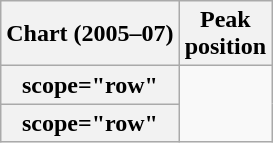<table class="wikitable sortable plainrowheaders">
<tr>
<th scope="col">Chart (2005–07)</th>
<th scope="col">Peak<br>position</th>
</tr>
<tr>
<th>scope="row"</th>
</tr>
<tr>
<th>scope="row"</th>
</tr>
</table>
